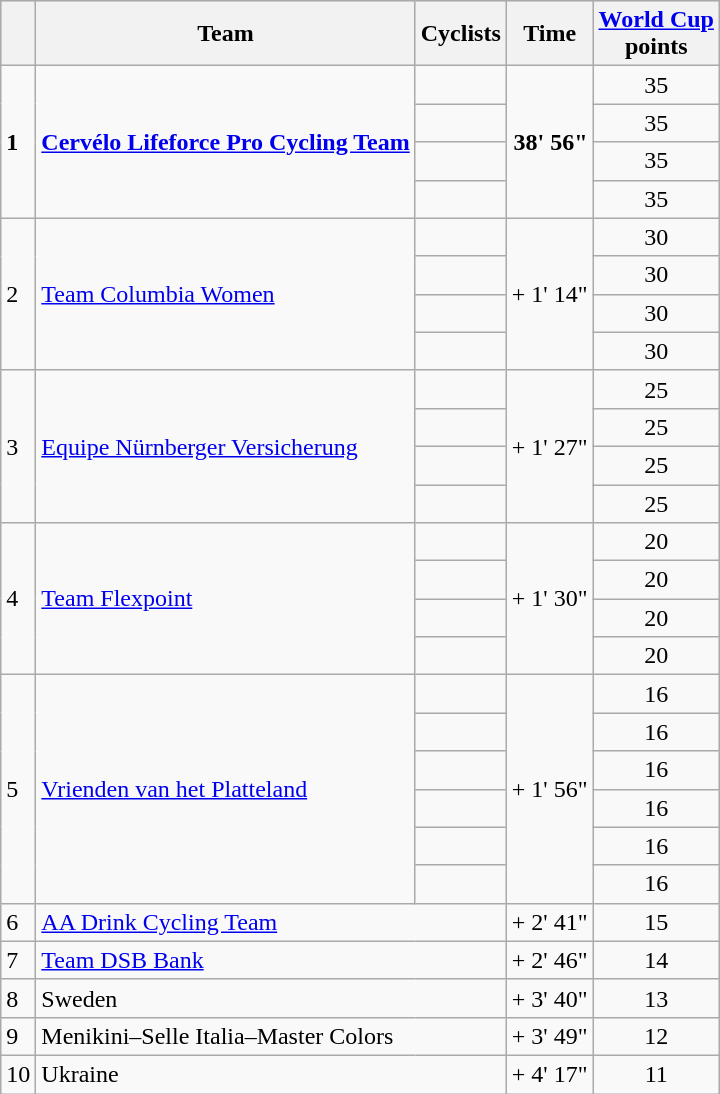<table class="wikitable">
<tr style="background:#ccccff;">
<th></th>
<th>Team</th>
<th>Cyclists</th>
<th>Time</th>
<th><a href='#'>World Cup</a><br>points</th>
</tr>
<tr>
<td rowspan="4"><strong>1</strong></td>
<td rowspan="4"><strong><a href='#'>Cervélo Lifeforce Pro Cycling Team</a></strong></td>
<td></td>
<td rowspan="4" align="right"><strong>38' 56"</strong></td>
<td align="center">35</td>
</tr>
<tr>
<td></td>
<td align="center">35</td>
</tr>
<tr>
<td></td>
<td align="center">35</td>
</tr>
<tr>
<td></td>
<td align="center">35</td>
</tr>
<tr>
<td rowspan="4">2</td>
<td rowspan="4"><a href='#'>Team Columbia Women</a></td>
<td></td>
<td rowspan="4" align="right">+ 1' 14"</td>
<td align="center">30</td>
</tr>
<tr>
<td></td>
<td align="center">30</td>
</tr>
<tr>
<td></td>
<td align="center">30</td>
</tr>
<tr>
<td></td>
<td align="center">30</td>
</tr>
<tr>
<td rowspan="4">3</td>
<td rowspan="4"><a href='#'>Equipe Nürnberger Versicherung</a></td>
<td></td>
<td rowspan="4" align="right">+ 1' 27"</td>
<td align="center">25</td>
</tr>
<tr>
<td></td>
<td align="center">25</td>
</tr>
<tr>
<td></td>
<td align="center">25</td>
</tr>
<tr>
<td></td>
<td align="center">25</td>
</tr>
<tr>
<td rowspan="4">4</td>
<td rowspan="4"><a href='#'>Team Flexpoint</a></td>
<td></td>
<td rowspan="4" align="right">+ 1' 30"</td>
<td align="center">20</td>
</tr>
<tr>
<td></td>
<td align="center">20</td>
</tr>
<tr>
<td></td>
<td align="center">20</td>
</tr>
<tr>
<td></td>
<td align="center">20</td>
</tr>
<tr>
<td rowspan="6">5</td>
<td rowspan="6"><a href='#'>Vrienden van het Platteland</a></td>
<td></td>
<td rowspan="6" align="right">+ 1' 56"</td>
<td align="center">16</td>
</tr>
<tr>
<td></td>
<td align="center">16</td>
</tr>
<tr>
<td></td>
<td align="center">16</td>
</tr>
<tr>
<td></td>
<td align="center">16</td>
</tr>
<tr>
<td></td>
<td align="center">16</td>
</tr>
<tr>
<td></td>
<td align="center">16</td>
</tr>
<tr>
<td>6</td>
<td colspan="2"><a href='#'>AA Drink Cycling Team</a></td>
<td align="right">+ 2' 41"</td>
<td align="center">15</td>
</tr>
<tr>
<td>7</td>
<td colspan="2"><a href='#'>Team DSB Bank</a></td>
<td align="right">+ 2' 46"</td>
<td align="center">14</td>
</tr>
<tr>
<td>8</td>
<td colspan="2">Sweden</td>
<td align="right">+ 3' 40"</td>
<td align="center">13</td>
</tr>
<tr>
<td>9</td>
<td colspan="2">Menikini–Selle Italia–Master Colors</td>
<td align="right">+ 3' 49"</td>
<td align="center">12</td>
</tr>
<tr>
<td>10</td>
<td colspan="2">Ukraine</td>
<td align="right">+ 4' 17"</td>
<td align="center">11</td>
</tr>
</table>
